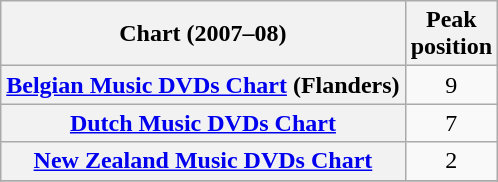<table class="wikitable sortable plainrowheaders">
<tr>
<th>Chart (2007–08)</th>
<th>Peak<br>position</th>
</tr>
<tr>
<th scope="row"><a href='#'>Belgian Music DVDs Chart</a> (Flanders)</th>
<td style="text-align:center;">9</td>
</tr>
<tr>
<th scope="row"><a href='#'>Dutch Music DVDs Chart</a></th>
<td style="text-align:center;">7</td>
</tr>
<tr>
<th scope="row"><a href='#'>New Zealand Music DVDs Chart</a></th>
<td style="text-align:center;">2</td>
</tr>
<tr>
</tr>
</table>
